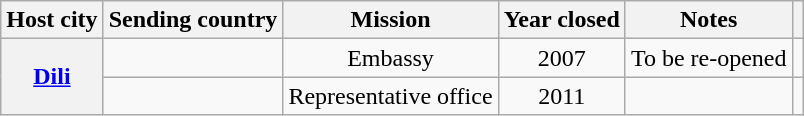<table class="wikitable plainrowheaders">
<tr>
<th scope="col">Host city</th>
<th scope="col">Sending country</th>
<th scope="col">Mission</th>
<th scope="col">Year closed</th>
<th scope="col">Notes</th>
<th scope="col"></th>
</tr>
<tr>
<th rowspan="2"><a href='#'>Dili</a></th>
<td></td>
<td style="text-align:center;">Embassy</td>
<td style="text-align:center;">2007</td>
<td style="text-align:center;">To be re-opened</td>
<td></td>
</tr>
<tr>
<td></td>
<td style="text-align:center;">Representative office</td>
<td style="text-align:center;">2011</td>
<td></td>
<td></td>
</tr>
</table>
